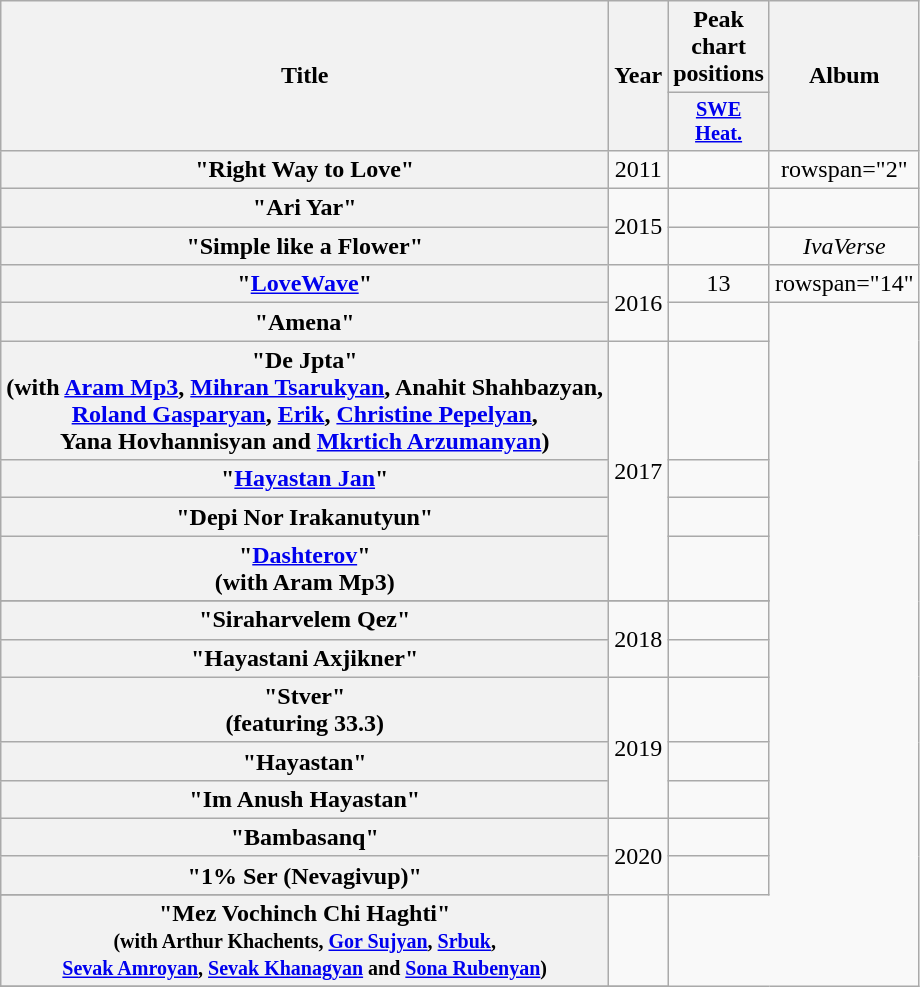<table class="wikitable plainrowheaders" style="text-align:center;">
<tr>
<th scope="col" rowspan="2">Title</th>
<th scope="col" rowspan="2">Year</th>
<th scope="col" colspan="1">Peak chart positions</th>
<th scope="col" rowspan="2">Album</th>
</tr>
<tr>
<th style="width: 3em; font-size: 85%;"><a href='#'>SWE<br>Heat.</a><br></th>
</tr>
<tr>
<th scope="row">"Right Way to Love"</th>
<td>2011</td>
<td></td>
<td>rowspan="2" </td>
</tr>
<tr>
<th scope="row">"Ari Yar"</th>
<td rowspan="2">2015</td>
<td></td>
</tr>
<tr>
<th scope="row">"Simple like a Flower"</th>
<td></td>
<td><em>IvaVerse</em></td>
</tr>
<tr>
<th scope="row">"<a href='#'>LoveWave</a>"</th>
<td rowspan="2">2016</td>
<td>13</td>
<td>rowspan="14" </td>
</tr>
<tr>
<th scope="row">"Amena"</th>
<td></td>
</tr>
<tr>
<th scope="row">"De Jpta"<br><span>(with <a href='#'>Aram Mp3</a>, <a href='#'>Mihran Tsarukyan</a>, Anahit Shahbazyan,<br> <a href='#'>Roland Gasparyan</a>, <a href='#'>Erik</a>, <a href='#'>Christine Pepelyan</a>, <br>Yana Hovhannisyan and <a href='#'>Mkrtich Arzumanyan</a>)</span></th>
<td rowspan="4">2017</td>
<td></td>
</tr>
<tr>
<th scope="row">"<a href='#'>Hayastan Jan</a>"</th>
<td></td>
</tr>
<tr>
<th scope="row">"Depi Nor Irakanutyun"</th>
<td></td>
</tr>
<tr>
<th scope="row">"<a href='#'>Dashterov</a>"<br><span>(with Aram Mp3)</span></th>
<td></td>
</tr>
<tr>
</tr>
<tr>
<th scope="row">"Siraharvelem Qez"</th>
<td rowspan="2">2018</td>
<td></td>
</tr>
<tr>
<th scope="row">"Hayastani Axjikner"</th>
<td></td>
</tr>
<tr>
<th scope="row">"Stver"<br><span>(featuring 33.3)</span></th>
<td rowspan="3">2019</td>
<td></td>
</tr>
<tr>
<th scope="row">"Hayastan"</th>
<td></td>
</tr>
<tr>
<th scope="row">"Im Anush Hayastan"</th>
<td></td>
</tr>
<tr>
<th scope="row">"Bambasanq"</th>
<td rowspan="3">2020</td>
<td></td>
</tr>
<tr>
<th scope="row">"1% Ser (Nevagivup)"</th>
<td></td>
</tr>
<tr>
</tr>
<tr>
<th scope="row">"Mez Vochinch Chi Haghti"<br><small>(with Arthur Khachents, <a href='#'>Gor Sujyan</a>, <a href='#'>Srbuk</a>, <br> <a href='#'>Sevak Amroyan</a>, <a href='#'>Sevak Khanagyan</a> and <a href='#'>Sona Rubenyan</a>)</small></th>
<td></td>
</tr>
<tr>
</tr>
</table>
